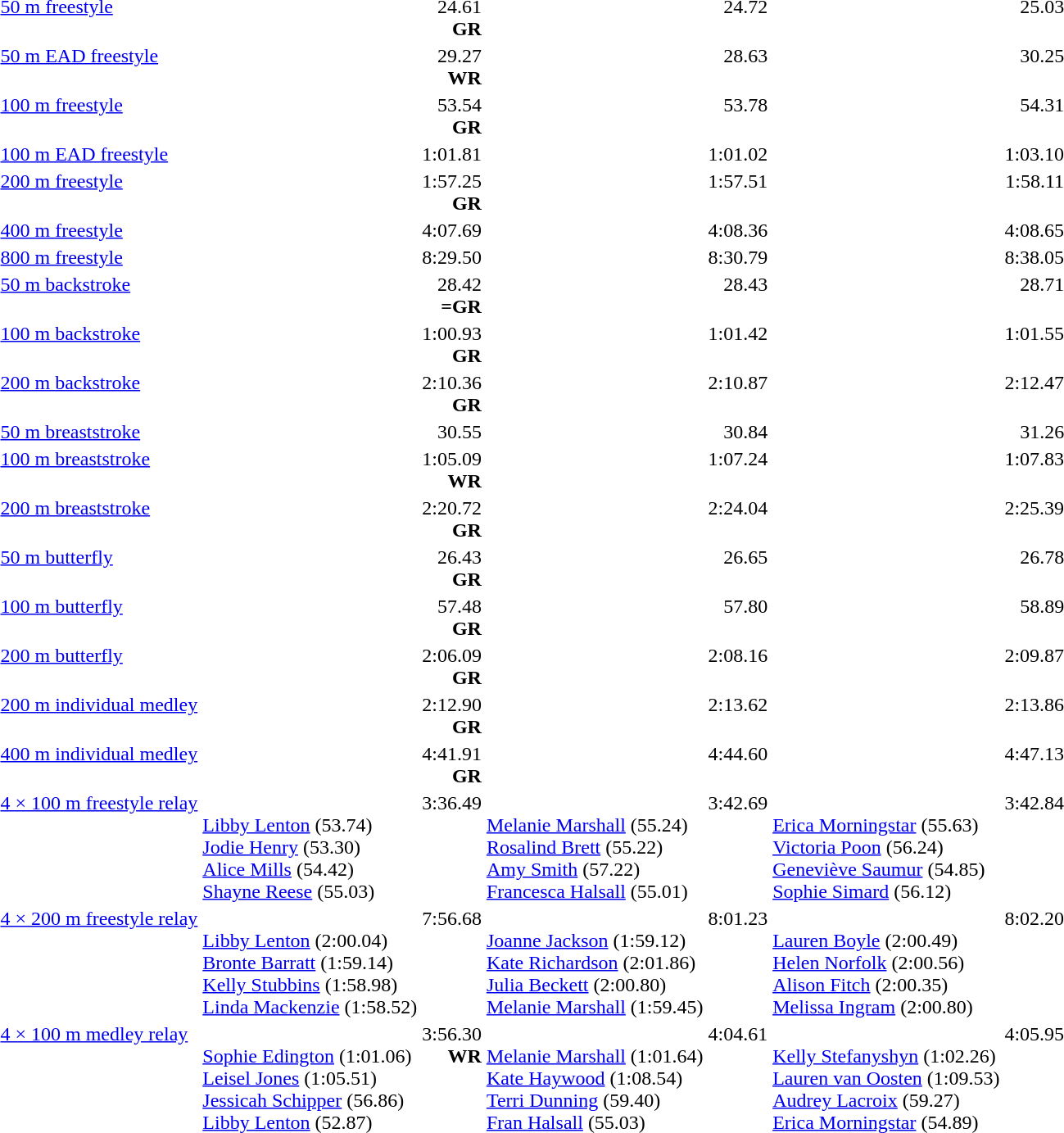<table>
<tr valign="top">
<td><a href='#'>50 m freestyle</a></td>
<td></td>
<td align="right">24.61<br><strong>GR</strong></td>
<td></td>
<td align="right">24.72</td>
<td></td>
<td align="right">25.03</td>
</tr>
<tr valign="top">
<td><a href='#'>50 m EAD freestyle</a></td>
<td></td>
<td align="right">29.27<br><strong>WR</strong></td>
<td></td>
<td align="right">28.63</td>
<td></td>
<td align="right">30.25</td>
</tr>
<tr valign="top">
<td><a href='#'>100 m freestyle</a></td>
<td></td>
<td align="right">53.54<br><strong>GR</strong></td>
<td></td>
<td align="right">53.78</td>
<td></td>
<td align="right">54.31</td>
</tr>
<tr valign="top">
<td><a href='#'>100 m EAD freestyle</a></td>
<td></td>
<td align="right">1:01.81</td>
<td></td>
<td align="right">1:01.02</td>
<td></td>
<td align="right">1:03.10</td>
</tr>
<tr valign="top">
<td><a href='#'>200 m freestyle</a></td>
<td></td>
<td align="right">1:57.25<br><strong>GR</strong></td>
<td></td>
<td align="right">1:57.51</td>
<td></td>
<td align="right">1:58.11</td>
</tr>
<tr valign="top">
<td><a href='#'>400 m freestyle</a></td>
<td></td>
<td align="right">4:07.69</td>
<td></td>
<td align="right">4:08.36</td>
<td></td>
<td align="right">4:08.65</td>
</tr>
<tr valign="top">
<td><a href='#'>800 m freestyle</a></td>
<td></td>
<td align="right">8:29.50</td>
<td></td>
<td align="right">8:30.79</td>
<td></td>
<td align="right">8:38.05</td>
</tr>
<tr valign="top">
<td><a href='#'>50 m backstroke</a></td>
<td></td>
<td align="right">28.42<br><strong>=GR</strong></td>
<td></td>
<td align="right">28.43</td>
<td></td>
<td align="right">28.71</td>
</tr>
<tr valign="top">
<td><a href='#'>100 m backstroke</a></td>
<td></td>
<td align="right">1:00.93<br><strong>GR</strong></td>
<td></td>
<td align="right">1:01.42</td>
<td></td>
<td align="right">1:01.55</td>
</tr>
<tr valign="top">
<td><a href='#'>200 m backstroke</a></td>
<td></td>
<td align="right">2:10.36<br><strong>GR</strong></td>
<td></td>
<td align="right">2:10.87</td>
<td></td>
<td align="right">2:12.47</td>
</tr>
<tr valign="top">
<td><a href='#'>50 m breaststroke</a></td>
<td></td>
<td align="right">30.55</td>
<td></td>
<td align="right">30.84</td>
<td></td>
<td align="right">31.26</td>
</tr>
<tr valign="top">
<td><a href='#'>100 m breaststroke</a></td>
<td></td>
<td align="right">1:05.09<br><strong>WR</strong></td>
<td></td>
<td align="right">1:07.24</td>
<td></td>
<td align="right">1:07.83</td>
</tr>
<tr valign="top">
<td><a href='#'>200 m breaststroke</a></td>
<td></td>
<td align="right">2:20.72<br><strong>GR</strong></td>
<td></td>
<td align="right">2:24.04</td>
<td></td>
<td align="right">2:25.39</td>
</tr>
<tr valign="top">
<td rowspan="2"><a href='#'>50 m butterfly</a></td>
<td rowspan="2"></td>
<td rowspan="2" align="right">26.43<br><strong>GR</strong></td>
<td rowspan="2"></td>
<td rowspan="2" align="right">26.65</td>
<td></td>
<td rowspan="2" align="right">26.78</td>
</tr>
<tr valign="top">
<td></td>
</tr>
<tr valign="top">
<td><a href='#'>100 m butterfly</a></td>
<td></td>
<td align="right">57.48<br><strong>GR</strong></td>
<td></td>
<td align="right">57.80</td>
<td></td>
<td align="right">58.89</td>
</tr>
<tr valign="top">
<td><a href='#'>200 m butterfly</a></td>
<td></td>
<td align="right">2:06.09<br><strong>GR</strong></td>
<td></td>
<td align="right">2:08.16</td>
<td></td>
<td align="right">2:09.87</td>
</tr>
<tr valign="top">
<td><a href='#'>200 m individual medley</a></td>
<td></td>
<td align="right">2:12.90<br><strong>GR</strong></td>
<td></td>
<td align="right">2:13.62</td>
<td></td>
<td align="right">2:13.86</td>
</tr>
<tr valign="top">
<td><a href='#'>400 m individual medley</a></td>
<td></td>
<td align="right">4:41.91<br><strong>GR</strong></td>
<td></td>
<td align="right">4:44.60</td>
<td></td>
<td align="right">4:47.13</td>
</tr>
<tr valign="top">
<td><a href='#'>4 × 100 m freestyle relay</a></td>
<td><br><a href='#'>Libby Lenton</a> (53.74)<br><a href='#'>Jodie Henry</a> (53.30)<br><a href='#'>Alice Mills</a> (54.42)<br><a href='#'>Shayne Reese</a> (55.03)</td>
<td align="right">3:36.49</td>
<td><br><a href='#'>Melanie Marshall</a> (55.24)<br><a href='#'>Rosalind Brett</a> (55.22)<br><a href='#'>Amy Smith</a> (57.22)<br><a href='#'>Francesca Halsall</a> (55.01)</td>
<td align="right">3:42.69</td>
<td><br><a href='#'>Erica Morningstar</a> (55.63)<br><a href='#'>Victoria Poon</a> (56.24)<br><a href='#'>Geneviève Saumur</a> (54.85)<br><a href='#'>Sophie Simard</a> (56.12)</td>
<td align="right">3:42.84</td>
</tr>
<tr valign="top">
<td><a href='#'>4 × 200 m freestyle relay</a></td>
<td><br><a href='#'>Libby Lenton</a> (2:00.04)<br><a href='#'>Bronte Barratt</a> (1:59.14)<br><a href='#'>Kelly Stubbins</a> (1:58.98)<br><a href='#'>Linda Mackenzie</a> (1:58.52)</td>
<td align="right">7:56.68</td>
<td><br><a href='#'>Joanne Jackson</a> (1:59.12)<br><a href='#'>Kate Richardson</a> (2:01.86)<br><a href='#'>Julia Beckett</a> (2:00.80)<br><a href='#'>Melanie Marshall</a> (1:59.45)</td>
<td align="right">8:01.23</td>
<td><br><a href='#'>Lauren Boyle</a> (2:00.49)<br><a href='#'>Helen Norfolk</a> (2:00.56)<br><a href='#'>Alison Fitch</a> (2:00.35)<br><a href='#'>Melissa Ingram</a> (2:00.80)</td>
<td align="right">8:02.20</td>
</tr>
<tr valign="top">
<td><a href='#'>4 × 100 m medley relay</a></td>
<td><br><a href='#'>Sophie Edington</a> (1:01.06)<br><a href='#'>Leisel Jones</a> (1:05.51)<br><a href='#'>Jessicah Schipper</a> (56.86)<br><a href='#'>Libby Lenton</a> (52.87)</td>
<td align="right">3:56.30<br><strong>WR</strong></td>
<td><br><a href='#'>Melanie Marshall</a> (1:01.64)<br><a href='#'>Kate Haywood</a> (1:08.54)<br><a href='#'>Terri Dunning</a> (59.40)<br><a href='#'>Fran Halsall</a> (55.03)</td>
<td align="right">4:04.61</td>
<td><br><a href='#'>Kelly Stefanyshyn</a> (1:02.26)<br><a href='#'>Lauren van Oosten</a> (1:09.53)<br><a href='#'>Audrey Lacroix</a> (59.27)<br><a href='#'>Erica Morningstar</a> (54.89)</td>
<td align="right">4:05.95</td>
</tr>
</table>
